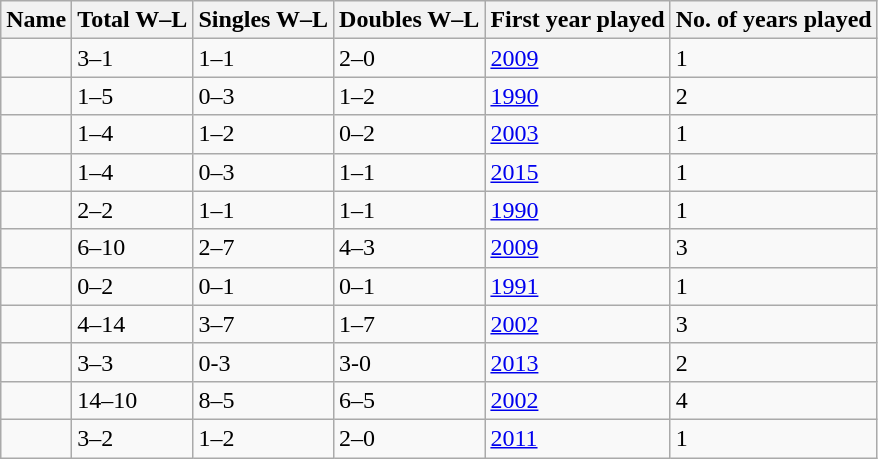<table class="sortable wikitable">
<tr>
<th>Name</th>
<th>Total W–L</th>
<th>Singles W–L</th>
<th>Doubles W–L</th>
<th>First year played</th>
<th>No. of years played</th>
</tr>
<tr>
<td></td>
<td>3–1</td>
<td>1–1</td>
<td>2–0</td>
<td><a href='#'>2009</a></td>
<td>1</td>
</tr>
<tr>
<td></td>
<td>1–5</td>
<td>0–3</td>
<td>1–2</td>
<td><a href='#'>1990</a></td>
<td>2</td>
</tr>
<tr>
<td></td>
<td>1–4</td>
<td>1–2</td>
<td>0–2</td>
<td><a href='#'>2003</a></td>
<td>1</td>
</tr>
<tr>
<td></td>
<td>1–4</td>
<td>0–3</td>
<td>1–1</td>
<td><a href='#'>2015</a></td>
<td>1</td>
</tr>
<tr>
<td></td>
<td>2–2</td>
<td>1–1</td>
<td>1–1</td>
<td><a href='#'>1990</a></td>
<td>1</td>
</tr>
<tr>
<td></td>
<td>6–10</td>
<td>2–7</td>
<td>4–3</td>
<td><a href='#'>2009</a></td>
<td>3</td>
</tr>
<tr>
<td></td>
<td>0–2</td>
<td>0–1</td>
<td>0–1</td>
<td><a href='#'>1991</a></td>
<td>1</td>
</tr>
<tr>
<td></td>
<td>4–14</td>
<td>3–7</td>
<td>1–7</td>
<td><a href='#'>2002</a></td>
<td>3</td>
</tr>
<tr>
<td></td>
<td>3–3</td>
<td>0-3</td>
<td>3-0</td>
<td><a href='#'>2013</a></td>
<td>2</td>
</tr>
<tr>
<td></td>
<td>14–10</td>
<td>8–5</td>
<td>6–5</td>
<td><a href='#'>2002</a></td>
<td>4</td>
</tr>
<tr>
<td></td>
<td>3–2</td>
<td>1–2</td>
<td>2–0</td>
<td><a href='#'>2011</a></td>
<td>1</td>
</tr>
</table>
